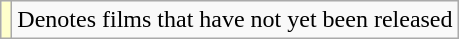<table class="wikitable">
<tr>
<td style="background:#ffc;"></td>
<td>Denotes films that have not yet been released</td>
</tr>
</table>
